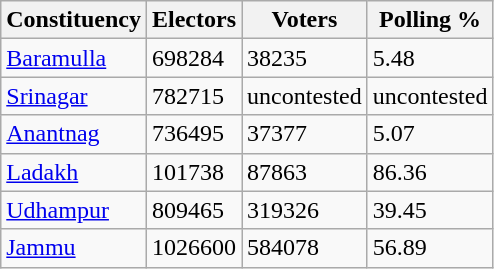<table class="wikitable">
<tr>
<th>Constituency</th>
<th>Electors</th>
<th>Voters</th>
<th>Polling %</th>
</tr>
<tr>
<td><a href='#'>Baramulla</a></td>
<td>698284</td>
<td>38235</td>
<td>5.48</td>
</tr>
<tr>
<td><a href='#'>Srinagar</a></td>
<td>782715</td>
<td>uncontested</td>
<td>uncontested</td>
</tr>
<tr>
<td><a href='#'>Anantnag</a></td>
<td>736495</td>
<td>37377</td>
<td>5.07</td>
</tr>
<tr>
<td><a href='#'>Ladakh</a></td>
<td>101738</td>
<td>87863</td>
<td>86.36</td>
</tr>
<tr>
<td><a href='#'>Udhampur</a></td>
<td>809465</td>
<td>319326</td>
<td>39.45</td>
</tr>
<tr>
<td><a href='#'>Jammu</a></td>
<td>1026600</td>
<td>584078</td>
<td>56.89</td>
</tr>
</table>
